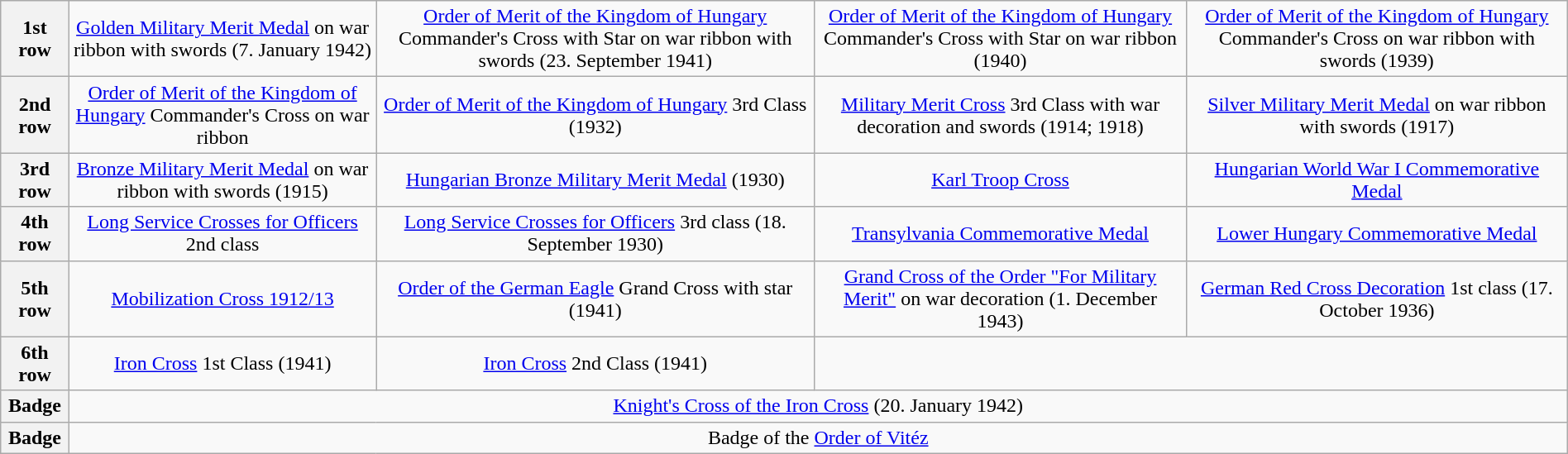<table class="wikitable" style="margin:1em auto; text-align:center;">
<tr>
<th>1st row</th>
<td><a href='#'>Golden Military Merit Medal</a> on war ribbon with swords (7. January 1942)</td>
<td><a href='#'>Order of Merit of the Kingdom of Hungary</a> Commander's Cross with Star on war ribbon with swords (23. September 1941)</td>
<td><a href='#'>Order of Merit of the Kingdom of Hungary</a> Commander's Cross with Star on war ribbon (1940)</td>
<td><a href='#'>Order of Merit of the Kingdom of Hungary</a> Commander's Cross on war ribbon with swords (1939)</td>
</tr>
<tr>
<th>2nd row</th>
<td><a href='#'>Order of Merit of the Kingdom of Hungary</a> Commander's Cross on war ribbon</td>
<td><a href='#'>Order of Merit of the Kingdom of Hungary</a> 3rd Class (1932)</td>
<td><a href='#'>Military Merit Cross</a> 3rd Class with war decoration and swords (1914; 1918)</td>
<td><a href='#'>Silver Military Merit Medal</a> on war ribbon with swords (1917)</td>
</tr>
<tr>
<th>3rd row</th>
<td><a href='#'>Bronze Military Merit Medal</a> on war ribbon with swords (1915)</td>
<td><a href='#'>Hungarian Bronze Military Merit Medal</a> (1930)</td>
<td><a href='#'>Karl Troop Cross</a></td>
<td><a href='#'>Hungarian World War I Commemorative Medal</a></td>
</tr>
<tr>
<th>4th row</th>
<td><a href='#'>Long Service Crosses for Officers</a> 2nd class</td>
<td><a href='#'>Long Service Crosses for Officers</a> 3rd class (18. September 1930)</td>
<td><a href='#'>Transylvania Commemorative Medal</a></td>
<td><a href='#'>Lower Hungary Commemorative Medal</a></td>
</tr>
<tr>
<th>5th row</th>
<td><a href='#'>Mobilization Cross 1912/13</a></td>
<td><a href='#'>Order of the German Eagle</a> Grand Cross with star (1941)</td>
<td><a href='#'>Grand Cross of the Order "For Military Merit"</a> on war decoration (1. December 1943)</td>
<td><a href='#'>German Red Cross Decoration</a> 1st class (17. October 1936)</td>
</tr>
<tr>
<th>6th row</th>
<td><a href='#'>Iron Cross</a> 1st Class (1941)</td>
<td><a href='#'>Iron Cross</a> 2nd Class (1941)</td>
</tr>
<tr>
<th>Badge</th>
<td align=center colspan="4"><a href='#'>Knight's Cross of the Iron Cross</a> (20. January 1942)</td>
</tr>
<tr>
<th>Badge</th>
<td align=center colspan="4">Badge of the <a href='#'>Order of Vitéz</a></td>
</tr>
</table>
